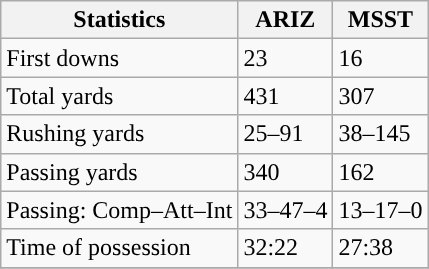<table class="wikitable" style="float: left;">
<tr>
<th>Statistics</th>
<th>ARIZ</th>
<th>MSST</th>
</tr>
<tr>
<td>First downs</td>
<td>23</td>
<td>16</td>
</tr>
<tr>
<td>Total yards</td>
<td>431</td>
<td>307</td>
</tr>
<tr>
<td>Rushing yards</td>
<td>25–91</td>
<td>38–145</td>
</tr>
<tr>
<td>Passing yards</td>
<td>340</td>
<td>162</td>
</tr>
<tr>
<td>Passing: Comp–Att–Int</td>
<td>33–47–4</td>
<td>13–17–0</td>
</tr>
<tr>
<td>Time of possession</td>
<td>32:22</td>
<td>27:38</td>
</tr>
<tr>
</tr>
</table>
